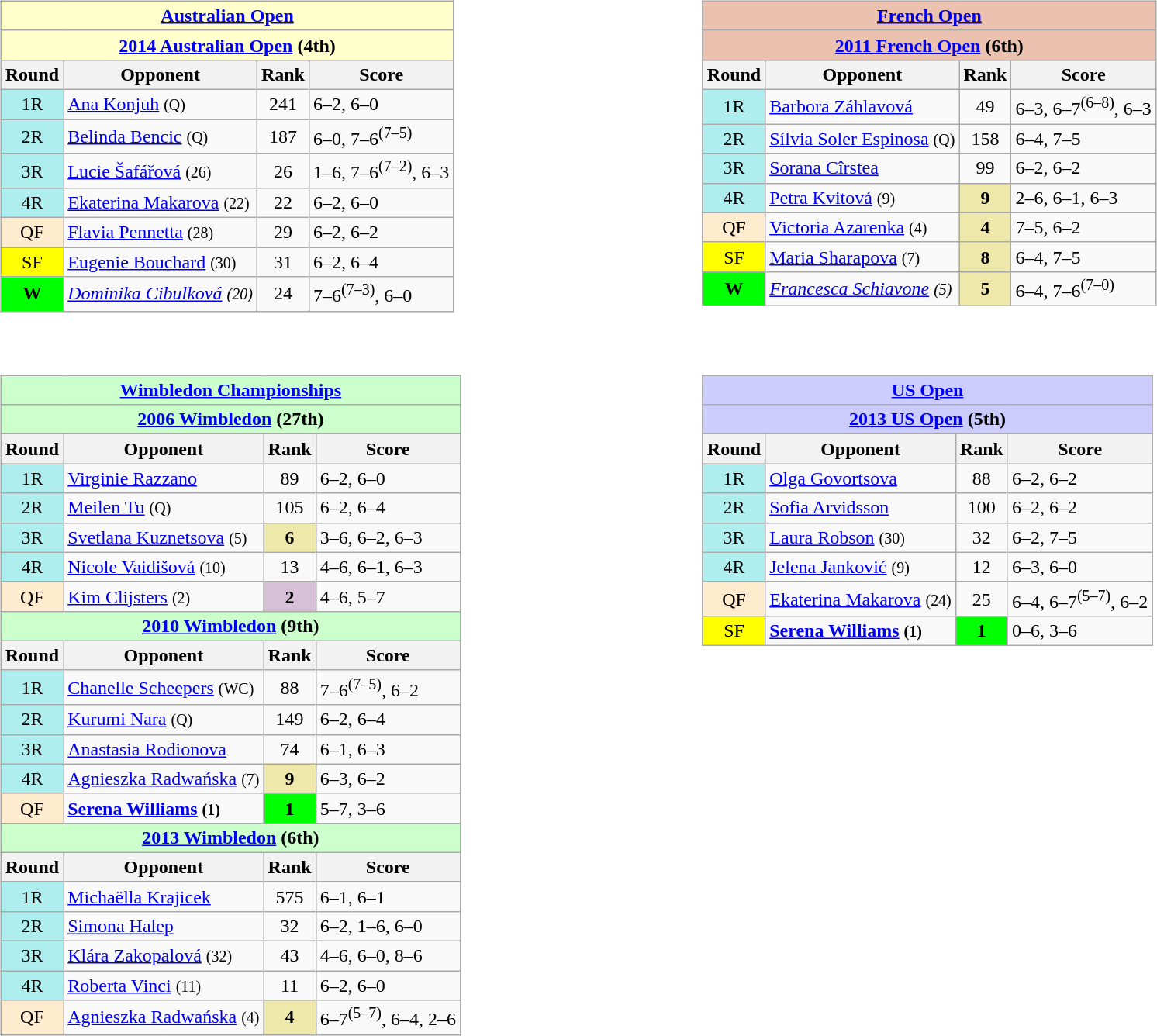<table style="width:95%">
<tr valign="top">
<td><br><table class="wikitable" style="float:left">
<tr>
<td colspan="4" bgcolor="#ffc" align=center style=font-weight:bold><a href='#'>Australian Open</a></td>
</tr>
<tr>
<td colspan="4" bgcolor="#ffc" align=center style=font-weight:bold><a href='#'>2014 Australian Open</a> (4th)</td>
</tr>
<tr>
<th>Round</th>
<th>Opponent</th>
<th>Rank</th>
<th>Score</th>
</tr>
<tr>
<td align=center bgcolor=afeeee>1R</td>
<td> <a href='#'>Ana Konjuh</a> <small>(Q)</small></td>
<td align=center>241</td>
<td>6–2, 6–0</td>
</tr>
<tr>
<td align=center bgcolor=afeeee>2R</td>
<td> <a href='#'>Belinda Bencic</a> <small>(Q)</small></td>
<td align=center>187</td>
<td>6–0, 7–6<sup>(7–5)</sup></td>
</tr>
<tr>
<td align=center bgcolor=afeeee>3R</td>
<td> <a href='#'>Lucie Šafářová</a> <small>(26)</small></td>
<td align=center>26</td>
<td>1–6, 7–6<sup>(7–2)</sup>, 6–3</td>
</tr>
<tr>
<td align=center bgcolor=afeeee>4R</td>
<td> <a href='#'>Ekaterina Makarova</a> <small>(22)</small></td>
<td align=center>22</td>
<td>6–2, 6–0</td>
</tr>
<tr>
<td align=center bgcolor=ffebcd>QF</td>
<td> <a href='#'>Flavia Pennetta</a> <small>(28)</small></td>
<td align=center>29</td>
<td>6–2, 6–2</td>
</tr>
<tr>
<td align=center bgcolor=yellow>SF</td>
<td> <a href='#'>Eugenie Bouchard</a> <small>(30)</small></td>
<td align=center>31</td>
<td>6–2, 6–4</td>
</tr>
<tr>
<td align=center bgcolor=lime><strong>W</strong></td>
<td><em> <a href='#'>Dominika Cibulková</a> <small>(20)</small></em></td>
<td align=center>24</td>
<td>7–6<sup>(7–3)</sup>, 6–0</td>
</tr>
</table>
</td>
<td><br><table class="wikitable" style="float:left">
<tr>
<td colspan="4" bgcolor="ebc2af" align=center style=font-weight:bold><a href='#'>French Open</a></td>
</tr>
<tr>
<td colspan="4" bgcolor="ebc2af" align=center style=font-weight:bold><a href='#'>2011 French Open</a> (6th)</td>
</tr>
<tr>
<th>Round</th>
<th>Opponent</th>
<th>Rank</th>
<th>Score</th>
</tr>
<tr>
<td align=center bgcolor=afeeee>1R</td>
<td> <a href='#'>Barbora Záhlavová</a></td>
<td align=center>49</td>
<td>6–3, 6–7<sup>(6–8)</sup>, 6–3</td>
</tr>
<tr>
<td align=center bgcolor=afeeee>2R</td>
<td> <a href='#'>Sílvia Soler Espinosa</a> <small>(Q)</small></td>
<td align=center>158</td>
<td>6–4, 7–5</td>
</tr>
<tr>
<td align=center bgcolor=afeeee>3R</td>
<td> <a href='#'>Sorana Cîrstea</a></td>
<td align=center>99</td>
<td>6–2, 6–2</td>
</tr>
<tr>
<td align=center bgcolor=afeeee>4R</td>
<td> <a href='#'>Petra Kvitová</a> <small>(9)</small></td>
<td align=center bgcolor=eee8aa><strong>9</strong></td>
<td>2–6, 6–1, 6–3</td>
</tr>
<tr>
<td align=center bgcolor=ffebcd>QF</td>
<td> <a href='#'>Victoria Azarenka</a> <small>(4)</small></td>
<td align=center bgcolor=eee8aa><strong>4</strong></td>
<td>7–5, 6–2</td>
</tr>
<tr>
<td align=center bgcolor=yellow>SF</td>
<td> <a href='#'>Maria Sharapova</a> <small>(7)</small></td>
<td align=center bgcolor=eee8aa><strong>8</strong></td>
<td>6–4, 7–5</td>
</tr>
<tr>
<td align=center bgcolor=lime><strong>W</strong></td>
<td><em> <a href='#'>Francesca Schiavone</a> <small>(5)</small></em></td>
<td align=center bgcolor=eee8aa><strong>5</strong></td>
<td>6–4, 7–6<sup>(7–0)</sup></td>
</tr>
</table>
</td>
</tr>
<tr valign="top">
<td><br><table class="wikitable" style="float:left">
<tr>
<td colspan="4" bgcolor="#cfc" align=center style=font-weight:bold><a href='#'>Wimbledon Championships</a></td>
</tr>
<tr>
<td colspan="4" bgcolor="#cfc" align=center style=font-weight:bold><a href='#'>2006 Wimbledon</a> (27th)</td>
</tr>
<tr>
<th>Round</th>
<th>Opponent</th>
<th>Rank</th>
<th>Score</th>
</tr>
<tr>
<td align=center bgcolor=afeeee>1R</td>
<td> <a href='#'>Virginie Razzano</a></td>
<td align=center>89</td>
<td>6–2, 6–0</td>
</tr>
<tr>
<td align=center bgcolor=afeeee>2R</td>
<td> <a href='#'>Meilen Tu</a> <small>(Q)</small></td>
<td align=center>105</td>
<td>6–2, 6–4</td>
</tr>
<tr>
<td align=center bgcolor=afeeee>3R</td>
<td> <a href='#'>Svetlana Kuznetsova</a> <small>(5)</small></td>
<td align=center bgcolor=eee8aa><strong>6</strong></td>
<td>3–6, 6–2, 6–3</td>
</tr>
<tr>
<td align=center bgcolor=afeeee>4R</td>
<td> <a href='#'>Nicole Vaidišová</a> <small>(10)</small></td>
<td align=center>13</td>
<td>4–6, 6–1, 6–3</td>
</tr>
<tr>
<td align=center bgcolor=ffebcd>QF</td>
<td> <a href='#'>Kim Clijsters</a> <small>(2)</small></td>
<td align=center bgcolor=thistle><strong>2</strong></td>
<td>4–6, 5–7</td>
</tr>
<tr>
<td colspan="4" bgcolor="#cfc" align="center" style="font-weight:bold"><a href='#'>2010 Wimbledon</a> (9th)</td>
</tr>
<tr>
<th>Round</th>
<th>Opponent</th>
<th>Rank</th>
<th>Score</th>
</tr>
<tr>
<td align=center bgcolor=afeeee>1R</td>
<td> <a href='#'>Chanelle Scheepers</a> <small>(WC)</small></td>
<td align=center>88</td>
<td>7–6<sup>(7–5)</sup>, 6–2</td>
</tr>
<tr>
<td align=center bgcolor=afeeee>2R</td>
<td> <a href='#'>Kurumi Nara</a> <small>(Q)</small></td>
<td align=center>149</td>
<td>6–2, 6–4</td>
</tr>
<tr>
<td align=center bgcolor=afeeee>3R</td>
<td> <a href='#'>Anastasia Rodionova</a></td>
<td align=center>74</td>
<td>6–1, 6–3</td>
</tr>
<tr>
<td align=center bgcolor=afeeee>4R</td>
<td> <a href='#'>Agnieszka Radwańska</a> <small>(7)</small></td>
<td align=center bgcolor=eee8aa><strong>9</strong></td>
<td>6–3, 6–2</td>
</tr>
<tr>
<td align=center bgcolor=ffebcd>QF</td>
<td><strong> <a href='#'>Serena Williams</a> <small>(1)</small></strong></td>
<td align=center bgcolor=lime><strong>1</strong></td>
<td>5–7, 3–6</td>
</tr>
<tr>
<td colspan="4" bgcolor="#cfc" align="center" style="font-weight:bold"><a href='#'>2013 Wimbledon</a> (6th)</td>
</tr>
<tr>
<th>Round</th>
<th>Opponent</th>
<th>Rank</th>
<th>Score</th>
</tr>
<tr>
<td align=center bgcolor=afeeee>1R</td>
<td> <a href='#'>Michaëlla Krajicek</a></td>
<td align=center>575</td>
<td>6–1, 6–1</td>
</tr>
<tr>
<td align=center bgcolor=afeeee>2R</td>
<td> <a href='#'>Simona Halep</a></td>
<td align=center>32</td>
<td>6–2, 1–6, 6–0</td>
</tr>
<tr>
<td align=center bgcolor=afeeee>3R</td>
<td> <a href='#'>Klára Zakopalová</a> <small>(32)</small></td>
<td align=center>43</td>
<td>4–6, 6–0, 8–6</td>
</tr>
<tr>
<td align=center bgcolor=afeeee>4R</td>
<td> <a href='#'>Roberta Vinci</a> <small>(11)</small></td>
<td align=center>11</td>
<td>6–2, 6–0</td>
</tr>
<tr>
<td align=center bgcolor=ffebcd>QF</td>
<td> <a href='#'>Agnieszka Radwańska</a> <small>(4)</small></td>
<td align=center bgcolor=eee8aa><strong>4</strong></td>
<td>6–7<sup>(5–7)</sup>, 6–4, 2–6</td>
</tr>
</table>
</td>
<td><br><table class="wikitable" style="float:left">
<tr>
<td colspan="4" bgcolor="#ccf" align=center style=font-weight:bold><a href='#'>US Open</a></td>
</tr>
<tr>
<td colspan="4" bgcolor="#ccf" align=center style=font-weight:bold><a href='#'>2013 US Open</a> (5th)</td>
</tr>
<tr>
<th>Round</th>
<th>Opponent</th>
<th>Rank</th>
<th>Score</th>
</tr>
<tr>
<td align=center bgcolor=afeeee>1R</td>
<td> <a href='#'>Olga Govortsova</a></td>
<td align=center>88</td>
<td>6–2, 6–2</td>
</tr>
<tr>
<td align=center bgcolor=afeeee>2R</td>
<td> <a href='#'>Sofia Arvidsson</a></td>
<td align=center>100</td>
<td>6–2, 6–2</td>
</tr>
<tr>
<td align=center bgcolor=afeeee>3R</td>
<td> <a href='#'>Laura Robson</a> <small>(30)</small></td>
<td align=center>32</td>
<td>6–2, 7–5</td>
</tr>
<tr>
<td align=center bgcolor=afeeee>4R</td>
<td> <a href='#'>Jelena Janković</a> <small>(9)</small></td>
<td align=center>12</td>
<td>6–3, 6–0</td>
</tr>
<tr>
<td align=center bgcolor=ffebcd>QF</td>
<td> <a href='#'>Ekaterina Makarova</a> <small>(24)</small></td>
<td align=center>25</td>
<td>6–4, 6–7<sup>(5–7)</sup>, 6–2</td>
</tr>
<tr>
<td align=center bgcolor=yellow>SF</td>
<td><strong> <a href='#'>Serena Williams</a> <small>(1)</small></strong></td>
<td align=center bgcolor=lime><strong>1</strong></td>
<td>0–6, 3–6</td>
</tr>
</table>
</td>
</tr>
</table>
